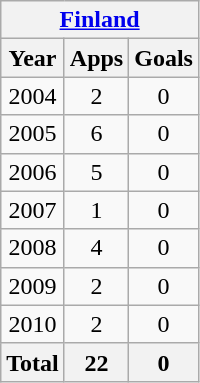<table class=wikitable style=text-align:center>
<tr>
<th colspan=4><a href='#'>Finland</a></th>
</tr>
<tr>
<th>Year</th>
<th>Apps</th>
<th>Goals</th>
</tr>
<tr>
<td>2004</td>
<td>2</td>
<td>0</td>
</tr>
<tr>
<td>2005</td>
<td>6</td>
<td>0</td>
</tr>
<tr>
<td>2006</td>
<td>5</td>
<td>0</td>
</tr>
<tr>
<td>2007</td>
<td>1</td>
<td>0</td>
</tr>
<tr>
<td>2008</td>
<td>4</td>
<td>0</td>
</tr>
<tr>
<td>2009</td>
<td>2</td>
<td>0</td>
</tr>
<tr>
<td>2010</td>
<td>2</td>
<td>0</td>
</tr>
<tr>
<th colspan=1>Total</th>
<th>22</th>
<th>0</th>
</tr>
</table>
